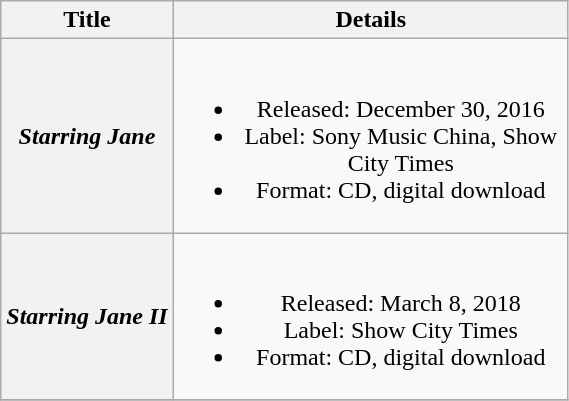<table class="wikitable plainrowheaders" style="text-align:center;">
<tr>
<th scope="col">Title</th>
<th scope="col" style="width:16em;">Details</th>
</tr>
<tr>
<th scope="row"><em>Starring Jane</em></th>
<td><br><ul><li>Released: December 30, 2016</li><li>Label: Sony Music China, Show City Times</li><li>Format: CD, digital download</li></ul></td>
</tr>
<tr>
<th scope="row"><em>Starring Jane II</em></th>
<td><br><ul><li>Released: March 8, 2018</li><li>Label: Show City Times</li><li>Format: CD, digital download</li></ul></td>
</tr>
<tr>
</tr>
</table>
